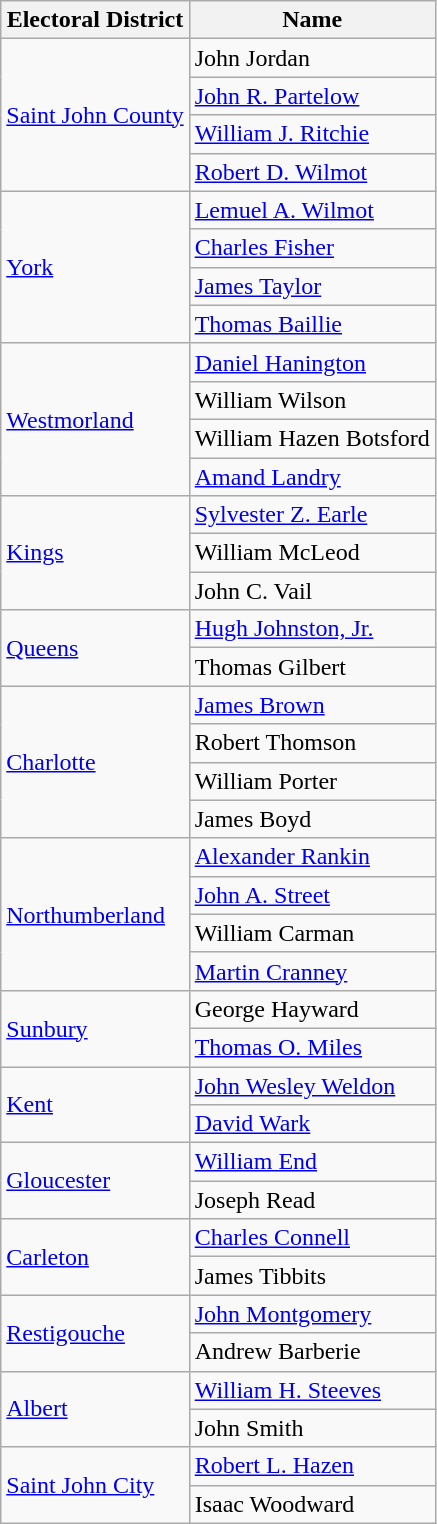<table class="wikitable">
<tr>
<th>Electoral District</th>
<th>Name</th>
</tr>
<tr>
<td rowspan="4"><a href='#'>Saint John County</a></td>
<td>John Jordan</td>
</tr>
<tr>
<td><a href='#'>John R. Partelow</a></td>
</tr>
<tr>
<td><a href='#'>William J. Ritchie</a></td>
</tr>
<tr>
<td><a href='#'>Robert D. Wilmot</a></td>
</tr>
<tr>
<td rowspan="4"><a href='#'>York</a></td>
<td><a href='#'>Lemuel A. Wilmot</a></td>
</tr>
<tr>
<td><a href='#'>Charles Fisher</a></td>
</tr>
<tr>
<td><a href='#'>James Taylor</a></td>
</tr>
<tr>
<td><a href='#'>Thomas Baillie</a></td>
</tr>
<tr>
<td rowspan="4"><a href='#'>Westmorland</a></td>
<td><a href='#'>Daniel Hanington</a></td>
</tr>
<tr>
<td>William Wilson</td>
</tr>
<tr>
<td>William Hazen Botsford</td>
</tr>
<tr>
<td><a href='#'>Amand Landry</a></td>
</tr>
<tr>
<td rowspan="3"><a href='#'>Kings</a></td>
<td><a href='#'>Sylvester Z. Earle</a></td>
</tr>
<tr>
<td>William McLeod</td>
</tr>
<tr>
<td>John C. Vail</td>
</tr>
<tr>
<td rowspan="2"><a href='#'>Queens</a></td>
<td><a href='#'>Hugh Johnston, Jr.</a></td>
</tr>
<tr>
<td>Thomas Gilbert</td>
</tr>
<tr>
<td rowspan="4"><a href='#'>Charlotte</a></td>
<td><a href='#'>James Brown</a></td>
</tr>
<tr>
<td>Robert Thomson</td>
</tr>
<tr>
<td>William Porter</td>
</tr>
<tr>
<td>James Boyd</td>
</tr>
<tr>
<td rowspan="4"><a href='#'>Northumberland</a></td>
<td><a href='#'>Alexander Rankin</a></td>
</tr>
<tr>
<td><a href='#'>John A. Street</a></td>
</tr>
<tr>
<td>William Carman</td>
</tr>
<tr>
<td><a href='#'>Martin Cranney</a></td>
</tr>
<tr>
<td rowspan="2"><a href='#'>Sunbury</a></td>
<td>George Hayward</td>
</tr>
<tr>
<td><a href='#'>Thomas O. Miles</a></td>
</tr>
<tr>
<td rowspan="2"><a href='#'>Kent</a></td>
<td><a href='#'>John Wesley Weldon</a></td>
</tr>
<tr>
<td><a href='#'>David Wark</a></td>
</tr>
<tr>
<td rowspan="2"><a href='#'>Gloucester</a></td>
<td><a href='#'>William End</a></td>
</tr>
<tr>
<td>Joseph Read</td>
</tr>
<tr>
<td rowspan="2"><a href='#'>Carleton</a></td>
<td><a href='#'>Charles Connell</a></td>
</tr>
<tr>
<td>James Tibbits</td>
</tr>
<tr>
<td rowspan="2"><a href='#'>Restigouche</a></td>
<td><a href='#'>John Montgomery</a></td>
</tr>
<tr>
<td>Andrew Barberie</td>
</tr>
<tr>
<td rowspan="2"><a href='#'>Albert</a></td>
<td><a href='#'>William H. Steeves</a></td>
</tr>
<tr>
<td>John Smith</td>
</tr>
<tr>
<td rowspan="2"><a href='#'>Saint John City</a></td>
<td><a href='#'>Robert L. Hazen</a></td>
</tr>
<tr>
<td>Isaac Woodward</td>
</tr>
</table>
